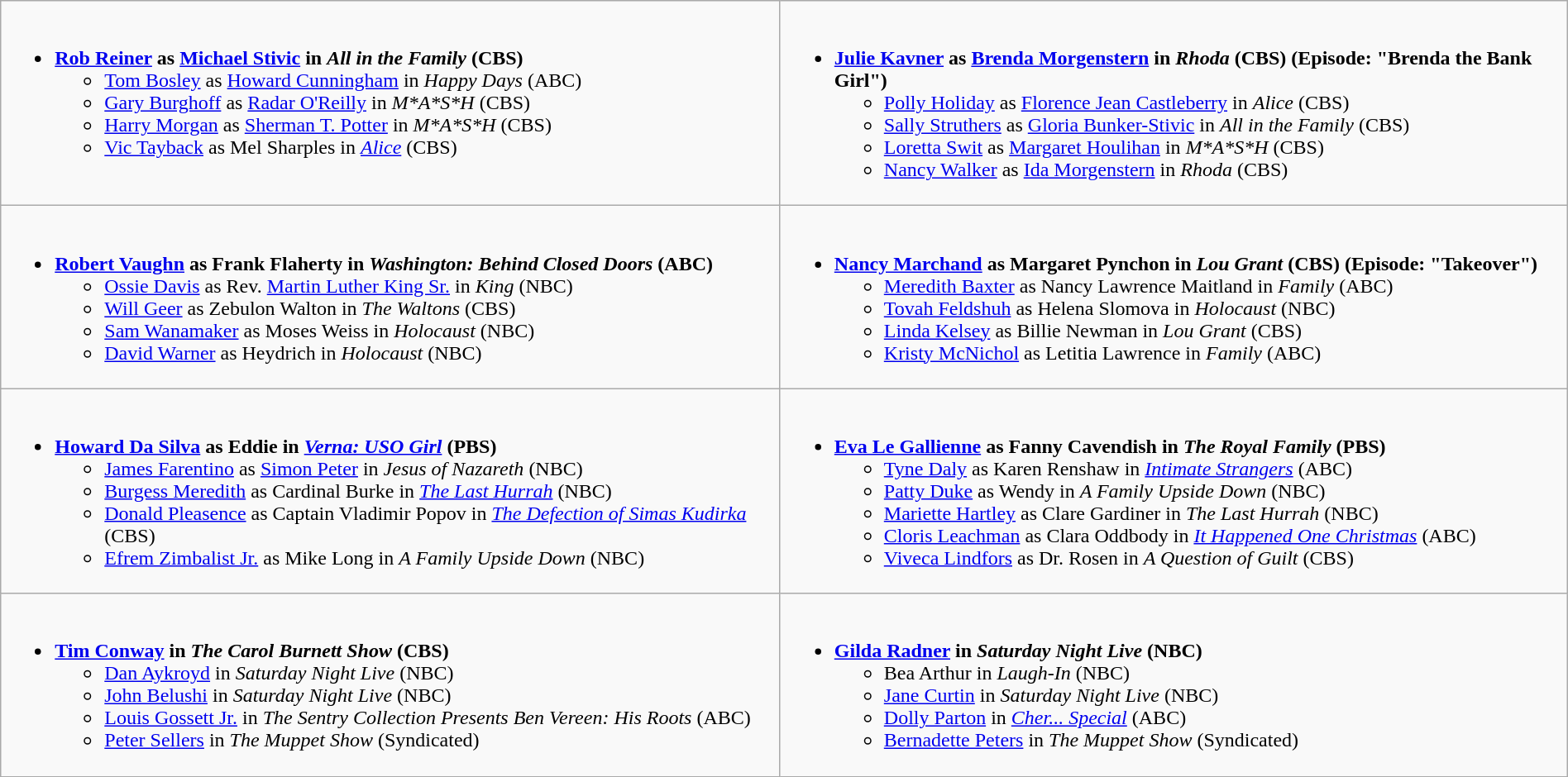<table class=wikitable width="100%">
<tr>
<td style="vertical-align:top;"><br><ul><li><strong><a href='#'>Rob Reiner</a> as <a href='#'>Michael Stivic</a> in <em>All in the Family</em> (CBS)</strong><ul><li><a href='#'>Tom Bosley</a> as <a href='#'>Howard Cunningham</a> in <em>Happy Days</em> (ABC)</li><li><a href='#'>Gary Burghoff</a> as <a href='#'>Radar O'Reilly</a> in <em>M*A*S*H</em> (CBS)</li><li><a href='#'>Harry Morgan</a> as <a href='#'>Sherman T. Potter</a> in <em>M*A*S*H</em> (CBS)</li><li><a href='#'>Vic Tayback</a> as Mel Sharples in <em><a href='#'>Alice</a></em> (CBS)</li></ul></li></ul></td>
<td style="vertical-align:top;"><br><ul><li><strong><a href='#'>Julie Kavner</a> as <a href='#'>Brenda Morgenstern</a> in <em>Rhoda</em> (CBS) (Episode: "Brenda the Bank Girl")</strong><ul><li><a href='#'>Polly Holiday</a> as <a href='#'>Florence Jean Castleberry</a> in <em>Alice</em> (CBS)</li><li><a href='#'>Sally Struthers</a> as <a href='#'>Gloria Bunker-Stivic</a> in <em>All in the Family</em> (CBS)</li><li><a href='#'>Loretta Swit</a> as <a href='#'>Margaret Houlihan</a> in <em>M*A*S*H</em> (CBS)</li><li><a href='#'>Nancy Walker</a> as <a href='#'>Ida Morgenstern</a> in <em>Rhoda</em> (CBS)</li></ul></li></ul></td>
</tr>
<tr>
<td style="vertical-align:top;"><br><ul><li><strong><a href='#'>Robert Vaughn</a> as Frank Flaherty in <em>Washington: Behind Closed Doors</em> (ABC)</strong><ul><li><a href='#'>Ossie Davis</a> as Rev. <a href='#'>Martin Luther King Sr.</a> in <em>King</em> (NBC)</li><li><a href='#'>Will Geer</a> as Zebulon Walton in <em>The Waltons</em> (CBS)</li><li><a href='#'>Sam Wanamaker</a> as Moses Weiss in <em>Holocaust</em> (NBC)</li><li><a href='#'>David Warner</a> as Heydrich in <em>Holocaust</em> (NBC)</li></ul></li></ul></td>
<td style="vertical-align:top;"><br><ul><li><strong><a href='#'>Nancy Marchand</a> as Margaret Pynchon in <em>Lou Grant</em> (CBS) (Episode: "Takeover")</strong><ul><li><a href='#'>Meredith Baxter</a> as Nancy Lawrence Maitland in <em>Family</em> (ABC)</li><li><a href='#'>Tovah Feldshuh</a> as Helena Slomova in <em>Holocaust</em> (NBC)</li><li><a href='#'>Linda Kelsey</a> as Billie Newman in <em>Lou Grant</em> (CBS)</li><li><a href='#'>Kristy McNichol</a> as Letitia Lawrence in <em>Family</em> (ABC)</li></ul></li></ul></td>
</tr>
<tr>
<td style="vertical-align:top;"><br><ul><li><strong><a href='#'>Howard Da Silva</a> as Eddie in <em><a href='#'>Verna: USO Girl</a></em> (PBS)</strong><ul><li><a href='#'>James Farentino</a> as <a href='#'>Simon Peter</a> in <em>Jesus of Nazareth</em> (NBC)</li><li><a href='#'>Burgess Meredith</a> as Cardinal Burke in <em><a href='#'>The Last Hurrah</a></em> (NBC)</li><li><a href='#'>Donald Pleasence</a> as Captain Vladimir Popov in <em><a href='#'>The Defection of Simas Kudirka</a></em> (CBS)</li><li><a href='#'>Efrem Zimbalist Jr.</a> as Mike Long in <em>A Family Upside Down</em> (NBC)</li></ul></li></ul></td>
<td style="vertical-align:top;"><br><ul><li><strong><a href='#'>Eva Le Gallienne</a> as Fanny Cavendish in <em>The Royal Family</em> (PBS)</strong><ul><li><a href='#'>Tyne Daly</a> as Karen Renshaw in <em><a href='#'>Intimate Strangers</a></em> (ABC)</li><li><a href='#'>Patty Duke</a> as Wendy in <em>A Family Upside Down</em> (NBC)</li><li><a href='#'>Mariette Hartley</a> as Clare Gardiner in <em>The Last Hurrah</em> (NBC)</li><li><a href='#'>Cloris Leachman</a> as Clara Oddbody in <em><a href='#'>It Happened One Christmas</a></em> (ABC)</li><li><a href='#'>Viveca Lindfors</a> as Dr. Rosen in <em>A Question of Guilt</em> (CBS)</li></ul></li></ul></td>
</tr>
<tr>
<td style="vertical-align:top;"><br><ul><li><strong><a href='#'>Tim Conway</a> in <em>The Carol Burnett Show</em> (CBS)</strong><ul><li><a href='#'>Dan Aykroyd</a> in <em>Saturday Night Live</em> (NBC)</li><li><a href='#'>John Belushi</a> in <em>Saturday Night Live</em> (NBC)</li><li><a href='#'>Louis Gossett Jr.</a> in <em>The Sentry Collection Presents Ben Vereen: His Roots</em> (ABC)</li><li><a href='#'>Peter Sellers</a> in <em>The Muppet Show</em> (Syndicated)</li></ul></li></ul></td>
<td style="vertical-align:top;"><br><ul><li><strong><a href='#'>Gilda Radner</a> in <em>Saturday Night Live</em> (NBC)</strong><ul><li>Bea Arthur in <em>Laugh-In</em> (NBC)</li><li><a href='#'>Jane Curtin</a> in <em>Saturday Night Live</em> (NBC)</li><li><a href='#'>Dolly Parton</a> in <em><a href='#'>Cher... Special</a></em> (ABC)</li><li><a href='#'>Bernadette Peters</a> in <em>The Muppet Show</em> (Syndicated)</li></ul></li></ul></td>
</tr>
</table>
